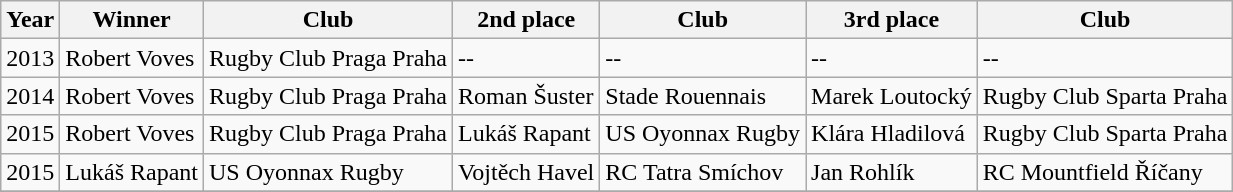<table class="wikitable">
<tr>
<th>Year</th>
<th>Winner</th>
<th>Club</th>
<th>2nd place</th>
<th>Club</th>
<th>3rd place</th>
<th>Club</th>
</tr>
<tr>
<td>2013</td>
<td>Robert Voves</td>
<td>Rugby Club Praga Praha</td>
<td>--</td>
<td>--</td>
<td>--</td>
<td>--</td>
</tr>
<tr>
<td>2014</td>
<td>Robert Voves</td>
<td>Rugby Club Praga Praha</td>
<td>Roman Šuster</td>
<td>Stade Rouennais</td>
<td>Marek Loutocký</td>
<td>Rugby Club Sparta Praha</td>
</tr>
<tr>
<td>2015</td>
<td>Robert Voves</td>
<td>Rugby Club Praga Praha</td>
<td>Lukáš Rapant</td>
<td>US Oyonnax Rugby</td>
<td>Klára Hladilová</td>
<td>Rugby Club Sparta Praha</td>
</tr>
<tr>
<td>2015</td>
<td>Lukáš Rapant</td>
<td>US Oyonnax Rugby</td>
<td>Vojtěch Havel</td>
<td>RC Tatra Smíchov</td>
<td>Jan Rohlík</td>
<td>RC Mountfield Říčany</td>
</tr>
<tr>
</tr>
</table>
